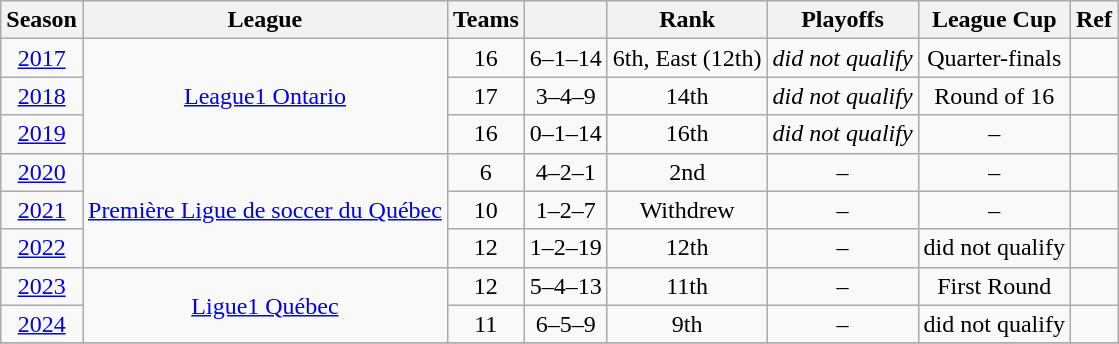<table class="wikitable" style="text-align: center;">
<tr>
<th>Season</th>
<th>League</th>
<th>Teams</th>
<th></th>
<th>Rank</th>
<th>Playoffs</th>
<th>League Cup</th>
<th>Ref</th>
</tr>
<tr>
<td><a href='#'>2017</a></td>
<td rowspan="3"><a href='#'>League1 Ontario</a></td>
<td>16</td>
<td>6–1–14</td>
<td>6th, East (12th)</td>
<td><em>did not qualify</em></td>
<td>Quarter-finals</td>
<td></td>
</tr>
<tr>
<td><a href='#'>2018</a></td>
<td>17</td>
<td>3–4–9</td>
<td>14th</td>
<td><em>did not qualify</em></td>
<td>Round of 16</td>
<td></td>
</tr>
<tr>
<td><a href='#'>2019</a></td>
<td>16</td>
<td>0–1–14</td>
<td>16th</td>
<td><em>did not qualify</em></td>
<td>–</td>
<td></td>
</tr>
<tr>
<td><a href='#'>2020</a></td>
<td rowspan="3"><a href='#'>Première Ligue de soccer du Québec</a></td>
<td>6</td>
<td>4–2–1</td>
<td>2nd</td>
<td>–</td>
<td>–</td>
<td></td>
</tr>
<tr>
<td><a href='#'>2021</a></td>
<td>10</td>
<td>1–2–7</td>
<td>Withdrew</td>
<td>–</td>
<td>–</td>
<td></td>
</tr>
<tr>
<td><a href='#'>2022</a></td>
<td>12</td>
<td>1–2–19</td>
<td>12th</td>
<td>–</td>
<td>did not qualify</td>
<td></td>
</tr>
<tr>
<td><a href='#'>2023</a></td>
<td rowspan=2><a href='#'>Ligue1 Québec</a></td>
<td>12</td>
<td>5–4–13</td>
<td>11th</td>
<td>–</td>
<td>First Round</td>
<td></td>
</tr>
<tr>
<td><a href='#'>2024</a></td>
<td>11</td>
<td>6–5–9</td>
<td>9th</td>
<td>–</td>
<td>did not qualify</td>
<td></td>
</tr>
<tr>
</tr>
</table>
